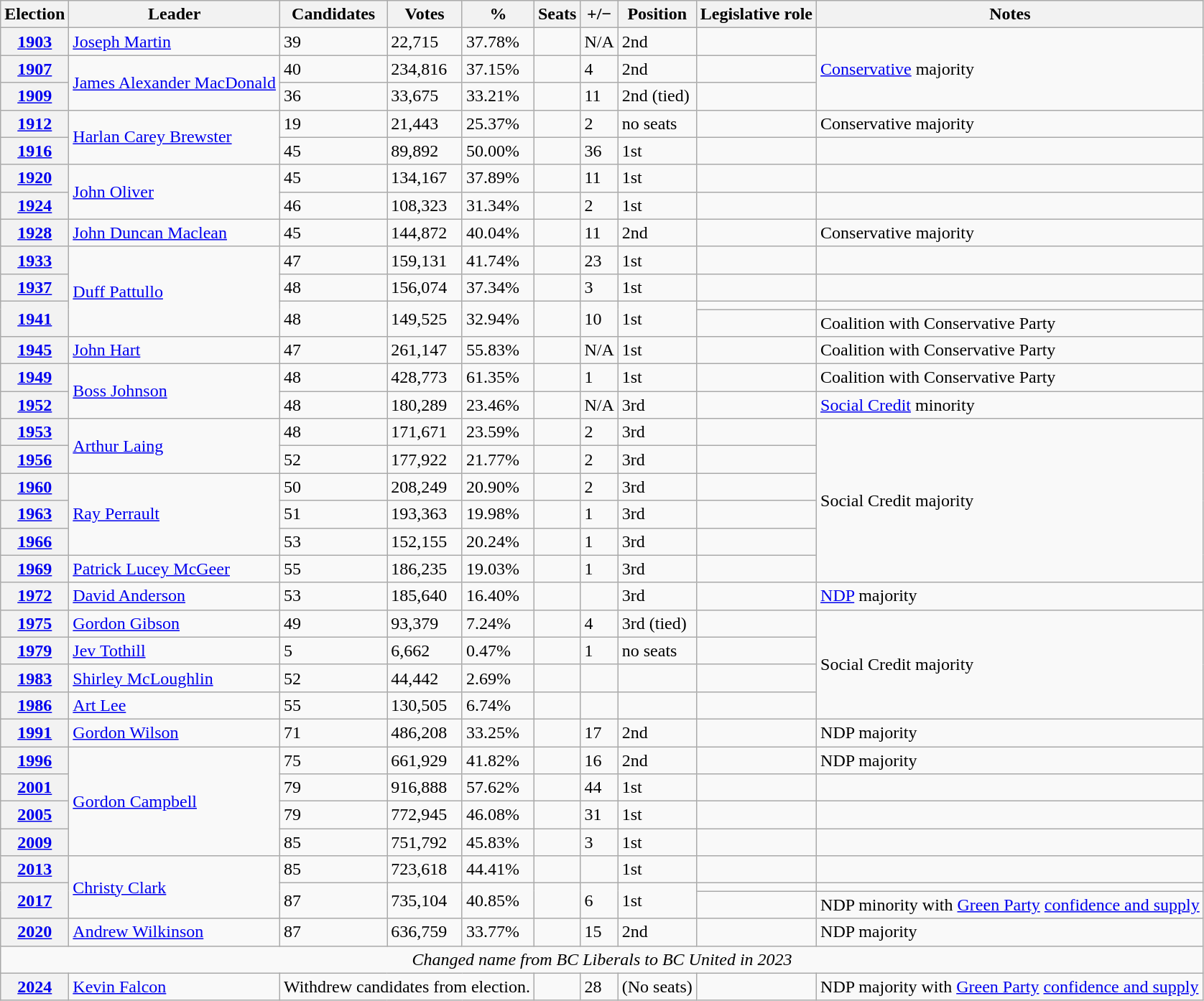<table class="wikitable" style="text-align: left;">
<tr>
<th>Election</th>
<th>Leader</th>
<th>Candidates</th>
<th>Votes</th>
<th>%</th>
<th>Seats</th>
<th>+/−</th>
<th>Position</th>
<th>Legislative role</th>
<th>Notes</th>
</tr>
<tr>
<th><a href='#'>1903</a></th>
<td><a href='#'>Joseph Martin</a></td>
<td>39</td>
<td>22,715</td>
<td>37.78%</td>
<td></td>
<td>N/A</td>
<td> 2nd</td>
<td></td>
<td rowspan="3"><a href='#'>Conservative</a> majority</td>
</tr>
<tr>
<th><a href='#'>1907</a></th>
<td rowspan="2""><a href='#'>James Alexander MacDonald</a></td>
<td>40</td>
<td>234,816</td>
<td>37.15%</td>
<td></td>
<td>4</td>
<td> 2nd</td>
<td></td>
</tr>
<tr>
<th><a href='#'>1909</a></th>
<td>36</td>
<td>33,675</td>
<td>33.21%</td>
<td></td>
<td>11</td>
<td> 2nd (tied)</td>
<td></td>
</tr>
<tr>
<th><a href='#'>1912</a></th>
<td rowspan="2"><a href='#'>Harlan Carey Brewster</a></td>
<td>19</td>
<td>21,443</td>
<td>25.37%</td>
<td></td>
<td> 2</td>
<td> no seats</td>
<td></td>
<td>Conservative majority</td>
</tr>
<tr>
<th><a href='#'>1916</a></th>
<td>45</td>
<td>89,892</td>
<td>50.00%</td>
<td></td>
<td> 36</td>
<td> 1st</td>
<td></td>
<td></td>
</tr>
<tr>
<th><a href='#'>1920</a></th>
<td rowspan="2"><a href='#'>John Oliver</a></td>
<td>45</td>
<td>134,167</td>
<td>37.89%</td>
<td></td>
<td> 11</td>
<td> 1st</td>
<td></td>
<td></td>
</tr>
<tr>
<th><a href='#'>1924</a></th>
<td>46</td>
<td>108,323</td>
<td>31.34%</td>
<td></td>
<td> 2</td>
<td> 1st</td>
<td></td>
<td></td>
</tr>
<tr>
<th><a href='#'>1928</a></th>
<td><a href='#'>John Duncan Maclean</a></td>
<td>45</td>
<td>144,872</td>
<td>40.04%</td>
<td></td>
<td> 11</td>
<td> 2nd</td>
<td></td>
<td>Conservative majority</td>
</tr>
<tr>
<th><a href='#'>1933</a></th>
<td rowspan="4"><a href='#'>Duff Pattullo</a></td>
<td>47</td>
<td>159,131</td>
<td>41.74%</td>
<td></td>
<td> 23</td>
<td> 1st</td>
<td></td>
<td></td>
</tr>
<tr>
<th><a href='#'>1937</a></th>
<td>48</td>
<td>156,074</td>
<td>37.34%</td>
<td></td>
<td> 3</td>
<td> 1st</td>
<td></td>
<td></td>
</tr>
<tr>
<th rowspan="2"><a href='#'>1941</a></th>
<td rowspan="2">48</td>
<td rowspan="2">149,525</td>
<td rowspan="2">32.94%</td>
<td rowspan="2"></td>
<td rowspan="2"> 10</td>
<td rowspan="2"> 1st</td>
<td></td>
<td></td>
</tr>
<tr>
<td></td>
<td>Coalition with Conservative Party</td>
</tr>
<tr>
<th><a href='#'>1945</a></th>
<td><a href='#'>John Hart</a></td>
<td>47</td>
<td>261,147</td>
<td>55.83%</td>
<td></td>
<td>N/A</td>
<td> 1st</td>
<td></td>
<td>Coalition with Conservative Party</td>
</tr>
<tr>
<th><a href='#'>1949</a></th>
<td rowspan="2"><a href='#'>Boss Johnson</a></td>
<td>48</td>
<td>428,773</td>
<td>61.35%</td>
<td></td>
<td> 1</td>
<td> 1st</td>
<td></td>
<td>Coalition with Conservative Party</td>
</tr>
<tr>
<th><a href='#'>1952</a></th>
<td>48</td>
<td>180,289</td>
<td>23.46%</td>
<td></td>
<td>N/A</td>
<td> 3rd</td>
<td></td>
<td><a href='#'>Social Credit</a> minority</td>
</tr>
<tr>
<th><a href='#'>1953</a></th>
<td rowspan="2"><a href='#'>Arthur Laing</a></td>
<td>48</td>
<td>171,671</td>
<td>23.59%</td>
<td></td>
<td> 2</td>
<td> 3rd</td>
<td></td>
<td rowspan="6">Social Credit majority</td>
</tr>
<tr>
<th><a href='#'>1956</a></th>
<td>52</td>
<td>177,922</td>
<td>21.77%</td>
<td></td>
<td> 2</td>
<td> 3rd</td>
<td></td>
</tr>
<tr>
<th><a href='#'>1960</a></th>
<td rowspan="3"><a href='#'>Ray Perrault</a></td>
<td>50</td>
<td>208,249</td>
<td>20.90%</td>
<td></td>
<td> 2</td>
<td> 3rd</td>
<td></td>
</tr>
<tr>
<th><a href='#'>1963</a></th>
<td>51</td>
<td>193,363</td>
<td>19.98%</td>
<td></td>
<td> 1</td>
<td> 3rd</td>
<td></td>
</tr>
<tr>
<th><a href='#'>1966</a></th>
<td>53</td>
<td>152,155</td>
<td>20.24%</td>
<td></td>
<td> 1</td>
<td> 3rd</td>
<td></td>
</tr>
<tr>
<th><a href='#'>1969</a></th>
<td><a href='#'>Patrick Lucey McGeer</a></td>
<td>55</td>
<td>186,235</td>
<td>19.03%</td>
<td></td>
<td> 1</td>
<td> 3rd</td>
<td></td>
</tr>
<tr>
<th><a href='#'>1972</a></th>
<td><a href='#'>David Anderson</a></td>
<td>53</td>
<td>185,640</td>
<td>16.40%</td>
<td></td>
<td></td>
<td> 3rd</td>
<td></td>
<td><a href='#'>NDP</a> majority</td>
</tr>
<tr>
<th><a href='#'>1975</a></th>
<td><a href='#'>Gordon Gibson</a></td>
<td>49</td>
<td>93,379</td>
<td>7.24%</td>
<td></td>
<td> 4</td>
<td> 3rd (tied)</td>
<td></td>
<td rowspan="4">Social Credit majority</td>
</tr>
<tr>
<th><a href='#'>1979</a></th>
<td><a href='#'>Jev Tothill</a></td>
<td>5</td>
<td>6,662</td>
<td>0.47%</td>
<td></td>
<td> 1</td>
<td> no seats</td>
<td></td>
</tr>
<tr>
<th><a href='#'>1983</a></th>
<td><a href='#'>Shirley McLoughlin</a></td>
<td>52</td>
<td>44,442</td>
<td>2.69%</td>
<td></td>
<td></td>
<td></td>
<td></td>
</tr>
<tr>
<th><a href='#'>1986</a></th>
<td><a href='#'>Art Lee</a></td>
<td>55</td>
<td>130,505</td>
<td>6.74%</td>
<td></td>
<td></td>
<td></td>
<td></td>
</tr>
<tr>
<th><a href='#'>1991</a></th>
<td><a href='#'>Gordon Wilson</a></td>
<td>71</td>
<td>486,208</td>
<td>33.25%</td>
<td></td>
<td> 17</td>
<td> 2nd</td>
<td></td>
<td>NDP majority</td>
</tr>
<tr>
<th><a href='#'>1996</a></th>
<td rowspan="4"><a href='#'>Gordon Campbell</a></td>
<td>75</td>
<td>661,929</td>
<td>41.82%</td>
<td></td>
<td> 16</td>
<td> 2nd</td>
<td></td>
<td>NDP majority</td>
</tr>
<tr>
<th><a href='#'>2001</a></th>
<td>79</td>
<td>916,888</td>
<td>57.62%</td>
<td></td>
<td> 44</td>
<td> 1st</td>
<td></td>
<td></td>
</tr>
<tr>
<th><a href='#'>2005</a></th>
<td>79</td>
<td>772,945</td>
<td>46.08%</td>
<td></td>
<td> 31</td>
<td> 1st</td>
<td></td>
<td></td>
</tr>
<tr>
<th><a href='#'>2009</a></th>
<td>85</td>
<td>751,792</td>
<td>45.83%</td>
<td></td>
<td> 3</td>
<td> 1st</td>
<td></td>
<td></td>
</tr>
<tr>
<th><a href='#'>2013</a></th>
<td rowspan="3"><a href='#'>Christy Clark</a></td>
<td>85</td>
<td>723,618</td>
<td>44.41%</td>
<td></td>
<td></td>
<td> 1st</td>
<td></td>
<td></td>
</tr>
<tr>
<th rowspan="2"><a href='#'>2017</a></th>
<td rowspan="2">87</td>
<td rowspan="2">735,104</td>
<td rowspan="2">40.85%</td>
<td rowspan="2"></td>
<td rowspan="2"> 6</td>
<td rowspan="2"> 1st</td>
<td></td>
<td></td>
</tr>
<tr>
<td></td>
<td>NDP minority with <a href='#'>Green Party</a> <a href='#'>confidence and supply</a></td>
</tr>
<tr>
<th><a href='#'>2020</a></th>
<td><a href='#'>Andrew Wilkinson</a></td>
<td>87</td>
<td>636,759</td>
<td>33.77%</td>
<td></td>
<td> 15</td>
<td> 2nd</td>
<td></td>
<td>NDP majority</td>
</tr>
<tr>
<td colspan=10 align="center"><em>Changed name from BC Liberals to BC United in 2023</em></td>
</tr>
<tr>
<th><a href='#'>2024</a></th>
<td><a href='#'>Kevin Falcon</a></td>
<td colspan="3" align="center">Withdrew candidates from election.</td>
<td></td>
<td> 28</td>
<td> (No seats)</td>
<td></td>
<td>NDP majority with <a href='#'>Green Party</a> <a href='#'>confidence and supply</a></td>
</tr>
</table>
